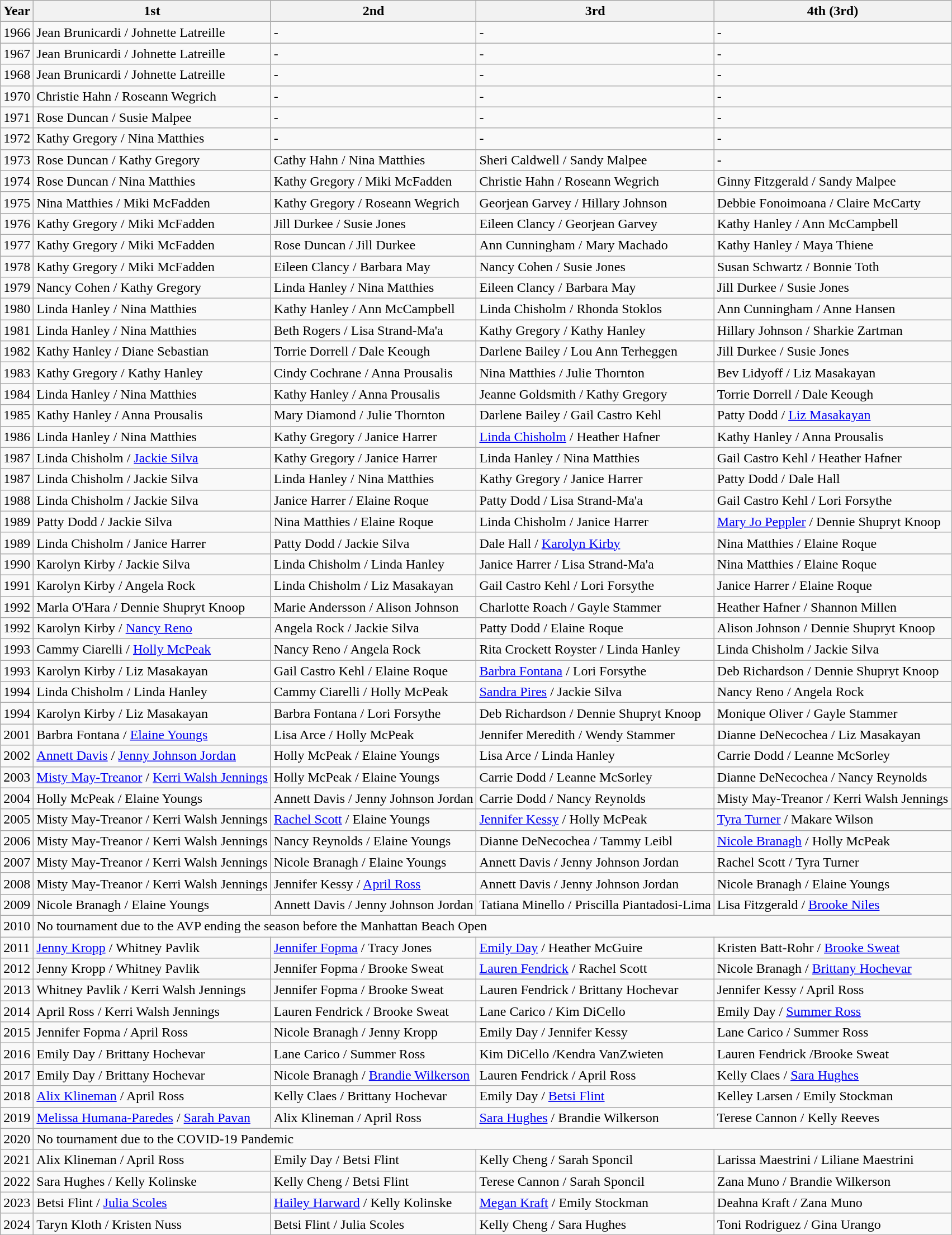<table class="wikitable sortable">
<tr>
<th>Year</th>
<th>1st</th>
<th>2nd</th>
<th>3rd</th>
<th>4th (3rd)</th>
</tr>
<tr>
<td>1966</td>
<td>Jean Brunicardi / Johnette Latreille</td>
<td>-</td>
<td>-</td>
<td>-</td>
</tr>
<tr>
<td>1967</td>
<td>Jean Brunicardi / Johnette Latreille</td>
<td>-</td>
<td>-</td>
<td>-</td>
</tr>
<tr>
<td>1968</td>
<td>Jean Brunicardi / Johnette Latreille</td>
<td>-</td>
<td>-</td>
<td>-</td>
</tr>
<tr>
<td>1970</td>
<td>Christie Hahn / Roseann Wegrich</td>
<td>-</td>
<td>-</td>
<td>-</td>
</tr>
<tr>
<td>1971</td>
<td>Rose Duncan / Susie Malpee</td>
<td>-</td>
<td>-</td>
<td>-</td>
</tr>
<tr>
<td>1972</td>
<td>Kathy Gregory / Nina Matthies</td>
<td>-</td>
<td>-</td>
<td>-</td>
</tr>
<tr>
<td>1973</td>
<td>Rose Duncan / Kathy Gregory</td>
<td>Cathy Hahn / Nina Matthies</td>
<td>Sheri Caldwell / Sandy Malpee</td>
<td>-</td>
</tr>
<tr>
<td>1974</td>
<td>Rose Duncan / Nina Matthies</td>
<td>Kathy Gregory / Miki McFadden</td>
<td>Christie Hahn / Roseann Wegrich</td>
<td>Ginny Fitzgerald / Sandy Malpee</td>
</tr>
<tr>
<td>1975</td>
<td>Nina Matthies / Miki McFadden</td>
<td>Kathy Gregory / Roseann Wegrich</td>
<td>Georjean Garvey / Hillary Johnson</td>
<td>Debbie Fonoimoana / Claire McCarty</td>
</tr>
<tr>
<td>1976</td>
<td>Kathy Gregory / Miki McFadden</td>
<td>Jill Durkee / Susie Jones</td>
<td>Eileen Clancy / Georjean Garvey</td>
<td>Kathy Hanley / Ann McCampbell</td>
</tr>
<tr>
<td>1977</td>
<td>Kathy Gregory / Miki McFadden</td>
<td>Rose Duncan / Jill Durkee</td>
<td>Ann Cunningham / Mary Machado</td>
<td>Kathy Hanley / Maya Thiene</td>
</tr>
<tr>
<td>1978</td>
<td>Kathy Gregory / Miki McFadden</td>
<td>Eileen Clancy / Barbara May</td>
<td>Nancy Cohen / Susie Jones</td>
<td>Susan Schwartz / Bonnie Toth</td>
</tr>
<tr>
<td>1979</td>
<td>Nancy Cohen / Kathy Gregory</td>
<td>Linda Hanley / Nina Matthies</td>
<td>Eileen Clancy / Barbara May</td>
<td>Jill Durkee / Susie Jones</td>
</tr>
<tr>
<td>1980</td>
<td>Linda Hanley / Nina Matthies</td>
<td>Kathy Hanley / Ann McCampbell</td>
<td>Linda Chisholm / Rhonda Stoklos</td>
<td>Ann Cunningham / Anne Hansen</td>
</tr>
<tr>
<td>1981</td>
<td>Linda Hanley / Nina Matthies</td>
<td>Beth Rogers / Lisa Strand-Ma'a</td>
<td>Kathy Gregory / Kathy Hanley</td>
<td>Hillary Johnson / Sharkie Zartman</td>
</tr>
<tr>
<td>1982</td>
<td>Kathy Hanley / Diane Sebastian</td>
<td>Torrie Dorrell / Dale Keough</td>
<td>Darlene Bailey / Lou Ann Terheggen</td>
<td>Jill Durkee / Susie Jones</td>
</tr>
<tr>
<td>1983</td>
<td>Kathy Gregory / Kathy Hanley</td>
<td>Cindy Cochrane / Anna Prousalis</td>
<td>Nina Matthies / Julie Thornton</td>
<td>Bev Lidyoff / Liz Masakayan</td>
</tr>
<tr>
<td>1984</td>
<td>Linda Hanley / Nina Matthies</td>
<td>Kathy Hanley / Anna Prousalis</td>
<td>Jeanne Goldsmith / Kathy Gregory</td>
<td>Torrie Dorrell / Dale Keough</td>
</tr>
<tr>
<td>1985</td>
<td>Kathy Hanley / Anna Prousalis</td>
<td>Mary Diamond / Julie Thornton</td>
<td>Darlene Bailey / Gail Castro Kehl</td>
<td>Patty Dodd / <a href='#'>Liz Masakayan</a></td>
</tr>
<tr>
<td>1986</td>
<td>Linda Hanley / Nina Matthies</td>
<td>Kathy Gregory / Janice Harrer</td>
<td><a href='#'>Linda Chisholm</a> / Heather Hafner</td>
<td>Kathy Hanley / Anna Prousalis</td>
</tr>
<tr>
<td>1987</td>
<td>Linda Chisholm / <a href='#'>Jackie Silva</a></td>
<td>Kathy Gregory / Janice Harrer</td>
<td>Linda Hanley / Nina Matthies</td>
<td>Gail Castro Kehl / Heather Hafner</td>
</tr>
<tr>
<td>1987</td>
<td>Linda Chisholm / Jackie Silva</td>
<td>Linda Hanley / Nina Matthies</td>
<td>Kathy Gregory / Janice Harrer</td>
<td>Patty Dodd / Dale Hall</td>
</tr>
<tr>
<td>1988</td>
<td>Linda Chisholm / Jackie Silva</td>
<td>Janice Harrer / Elaine Roque</td>
<td>Patty Dodd / Lisa Strand-Ma'a</td>
<td>Gail Castro Kehl / Lori Forsythe</td>
</tr>
<tr>
<td>1989</td>
<td>Patty Dodd / Jackie Silva</td>
<td>Nina Matthies / Elaine Roque</td>
<td>Linda Chisholm / Janice Harrer</td>
<td><a href='#'>Mary Jo Peppler</a> / Dennie Shupryt Knoop</td>
</tr>
<tr>
<td>1989</td>
<td>Linda Chisholm / Janice Harrer</td>
<td>Patty Dodd / Jackie Silva</td>
<td>Dale Hall / <a href='#'>Karolyn Kirby</a></td>
<td>Nina Matthies / Elaine Roque</td>
</tr>
<tr>
<td>1990</td>
<td>Karolyn Kirby / Jackie Silva</td>
<td>Linda Chisholm / Linda Hanley</td>
<td>Janice Harrer / Lisa Strand-Ma'a</td>
<td>Nina Matthies / Elaine Roque</td>
</tr>
<tr>
<td>1991</td>
<td>Karolyn Kirby / Angela Rock</td>
<td>Linda Chisholm / Liz Masakayan</td>
<td>Gail Castro Kehl / Lori Forsythe</td>
<td>Janice Harrer / Elaine Roque</td>
</tr>
<tr>
<td>1992</td>
<td>Marla O'Hara / Dennie Shupryt Knoop</td>
<td>Marie Andersson / Alison Johnson</td>
<td>Charlotte Roach / Gayle Stammer</td>
<td>Heather Hafner / Shannon Millen</td>
</tr>
<tr>
<td>1992</td>
<td>Karolyn Kirby / <a href='#'>Nancy Reno</a></td>
<td>Angela Rock / Jackie Silva</td>
<td>Patty Dodd / Elaine Roque</td>
<td>Alison Johnson / Dennie Shupryt Knoop</td>
</tr>
<tr>
<td>1993</td>
<td>Cammy Ciarelli / <a href='#'>Holly McPeak</a></td>
<td>Nancy Reno / Angela Rock</td>
<td>Rita Crockett Royster / Linda Hanley</td>
<td>Linda Chisholm / Jackie Silva</td>
</tr>
<tr>
<td>1993</td>
<td>Karolyn Kirby / Liz Masakayan</td>
<td>Gail Castro Kehl / Elaine Roque</td>
<td><a href='#'>Barbra Fontana</a> / Lori Forsythe</td>
<td>Deb Richardson / Dennie Shupryt Knoop</td>
</tr>
<tr>
<td>1994</td>
<td>Linda Chisholm / Linda Hanley</td>
<td>Cammy Ciarelli / Holly McPeak</td>
<td><a href='#'>Sandra Pires</a> / Jackie Silva</td>
<td>Nancy Reno / Angela Rock</td>
</tr>
<tr>
<td>1994</td>
<td>Karolyn Kirby / Liz Masakayan</td>
<td>Barbra Fontana / Lori Forsythe</td>
<td>Deb Richardson / Dennie Shupryt Knoop</td>
<td>Monique Oliver / Gayle Stammer</td>
</tr>
<tr>
<td>2001</td>
<td>Barbra Fontana / <a href='#'>Elaine Youngs</a></td>
<td>Lisa Arce / Holly McPeak</td>
<td>Jennifer Meredith / Wendy Stammer</td>
<td>Dianne DeNecochea / Liz Masakayan</td>
</tr>
<tr>
<td>2002</td>
<td><a href='#'>Annett Davis</a> / <a href='#'>Jenny Johnson Jordan</a></td>
<td>Holly McPeak / Elaine Youngs</td>
<td>Lisa Arce / Linda Hanley</td>
<td>Carrie Dodd / Leanne McSorley</td>
</tr>
<tr>
<td>2003</td>
<td><a href='#'>Misty May-Treanor</a> / <a href='#'>Kerri Walsh Jennings</a></td>
<td>Holly McPeak / Elaine Youngs</td>
<td>Carrie Dodd / Leanne McSorley</td>
<td>Dianne DeNecochea / Nancy Reynolds</td>
</tr>
<tr>
<td>2004</td>
<td>Holly McPeak / Elaine Youngs</td>
<td>Annett Davis / Jenny Johnson Jordan</td>
<td>Carrie Dodd / Nancy Reynolds</td>
<td>Misty May-Treanor / Kerri Walsh Jennings</td>
</tr>
<tr>
<td>2005</td>
<td>Misty May-Treanor / Kerri Walsh Jennings</td>
<td><a href='#'>Rachel Scott</a> / Elaine Youngs</td>
<td><a href='#'>Jennifer Kessy</a> / Holly McPeak</td>
<td><a href='#'>Tyra Turner</a> / Makare Wilson</td>
</tr>
<tr>
<td>2006</td>
<td>Misty May-Treanor / Kerri Walsh Jennings</td>
<td>Nancy Reynolds / Elaine Youngs</td>
<td>Dianne DeNecochea / Tammy Leibl</td>
<td><a href='#'>Nicole Branagh</a> / Holly McPeak</td>
</tr>
<tr>
<td>2007</td>
<td>Misty May-Treanor / Kerri Walsh Jennings</td>
<td>Nicole Branagh / Elaine Youngs</td>
<td>Annett Davis / Jenny Johnson Jordan</td>
<td>Rachel Scott / Tyra Turner</td>
</tr>
<tr>
<td>2008</td>
<td>Misty May-Treanor / Kerri Walsh Jennings</td>
<td>Jennifer Kessy / <a href='#'>April Ross</a></td>
<td>Annett Davis / Jenny Johnson Jordan</td>
<td>Nicole Branagh / Elaine Youngs</td>
</tr>
<tr>
<td>2009</td>
<td>Nicole Branagh / Elaine Youngs</td>
<td>Annett Davis / Jenny Johnson Jordan</td>
<td>Tatiana Minello / Priscilla Piantadosi-Lima</td>
<td>Lisa Fitzgerald / <a href='#'>Brooke Niles</a></td>
</tr>
<tr>
<td>2010</td>
<td colspan="4">No tournament due to the AVP ending the season before the Manhattan Beach Open</td>
</tr>
<tr>
<td>2011</td>
<td><a href='#'>Jenny Kropp</a> / Whitney Pavlik</td>
<td><a href='#'>Jennifer Fopma</a> / Tracy Jones</td>
<td><a href='#'>Emily Day</a> / Heather McGuire</td>
<td>Kristen Batt-Rohr / <a href='#'>Brooke Sweat</a></td>
</tr>
<tr>
<td>2012</td>
<td>Jenny Kropp / Whitney Pavlik</td>
<td>Jennifer Fopma / Brooke Sweat</td>
<td><a href='#'>Lauren Fendrick</a> / Rachel Scott</td>
<td>Nicole Branagh / <a href='#'>Brittany Hochevar</a></td>
</tr>
<tr>
<td>2013</td>
<td>Whitney Pavlik / Kerri Walsh Jennings</td>
<td>Jennifer Fopma / Brooke Sweat</td>
<td>Lauren Fendrick / Brittany Hochevar</td>
<td>Jennifer Kessy / April Ross</td>
</tr>
<tr>
<td>2014</td>
<td>April Ross / Kerri Walsh Jennings</td>
<td>Lauren Fendrick / Brooke Sweat</td>
<td>Lane Carico / Kim DiCello</td>
<td>Emily Day / <a href='#'>Summer Ross</a></td>
</tr>
<tr>
<td>2015</td>
<td>Jennifer Fopma / April Ross</td>
<td>Nicole Branagh / Jenny Kropp</td>
<td>Emily Day / Jennifer Kessy</td>
<td>Lane Carico / Summer Ross</td>
</tr>
<tr>
<td>2016</td>
<td>Emily Day / Brittany Hochevar</td>
<td>Lane Carico / Summer Ross</td>
<td>Kim DiCello /Kendra VanZwieten</td>
<td>Lauren Fendrick /Brooke Sweat</td>
</tr>
<tr>
<td>2017</td>
<td>Emily Day / Brittany Hochevar</td>
<td>Nicole Branagh / <a href='#'>Brandie Wilkerson</a></td>
<td>Lauren Fendrick / April Ross</td>
<td>Kelly Claes / <a href='#'>Sara Hughes</a></td>
</tr>
<tr>
<td>2018</td>
<td><a href='#'>Alix Klineman</a> / April Ross</td>
<td>Kelly Claes / Brittany Hochevar</td>
<td>Emily Day / <a href='#'>Betsi Flint</a></td>
<td>Kelley Larsen / Emily Stockman</td>
</tr>
<tr>
<td>2019</td>
<td><a href='#'>Melissa Humana-Paredes</a> / <a href='#'>Sarah Pavan</a></td>
<td>Alix Klineman / April Ross</td>
<td><a href='#'>Sara Hughes</a> / Brandie Wilkerson</td>
<td>Terese Cannon / Kelly Reeves</td>
</tr>
<tr>
<td>2020</td>
<td colspan="4">No tournament due to the COVID-19 Pandemic</td>
</tr>
<tr>
<td>2021</td>
<td>Alix Klineman / April Ross</td>
<td>Emily Day / Betsi Flint</td>
<td>Kelly Cheng / Sarah Sponcil</td>
<td>Larissa Maestrini / Liliane Maestrini</td>
</tr>
<tr>
<td>2022</td>
<td>Sara Hughes / Kelly Kolinske</td>
<td>Kelly Cheng / Betsi Flint</td>
<td>Terese Cannon / Sarah Sponcil</td>
<td>Zana Muno / Brandie Wilkerson</td>
</tr>
<tr>
<td>2023</td>
<td>Betsi Flint / <a href='#'>Julia Scoles</a></td>
<td><a href='#'>Hailey Harward</a> / Kelly Kolinske</td>
<td><a href='#'>Megan Kraft</a> / Emily Stockman</td>
<td>Deahna Kraft / Zana Muno</td>
</tr>
<tr>
<td>2024</td>
<td>Taryn Kloth / Kristen Nuss</td>
<td>Betsi Flint / Julia Scoles</td>
<td>Kelly Cheng / Sara Hughes</td>
<td>Toni Rodriguez / Gina Urango</td>
</tr>
</table>
